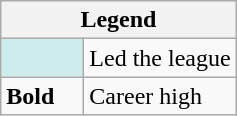<table class="wikitable">
<tr>
<th colspan="2">Legend</th>
</tr>
<tr>
<td style="background:#cfecec; width:3em;"></td>
<td>Led the league</td>
</tr>
<tr>
<td style="width:3em;"><strong>Bold</strong></td>
<td>Career high</td>
</tr>
</table>
